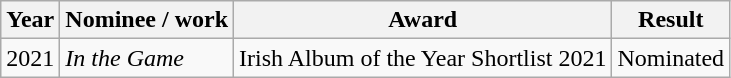<table class="wikitable">
<tr>
<th>Year</th>
<th>Nominee / work</th>
<th>Award</th>
<th>Result</th>
</tr>
<tr>
<td>2021</td>
<td><em>In the Game</em></td>
<td>Irish Album of the Year Shortlist 2021</td>
<td>Nominated</td>
</tr>
</table>
